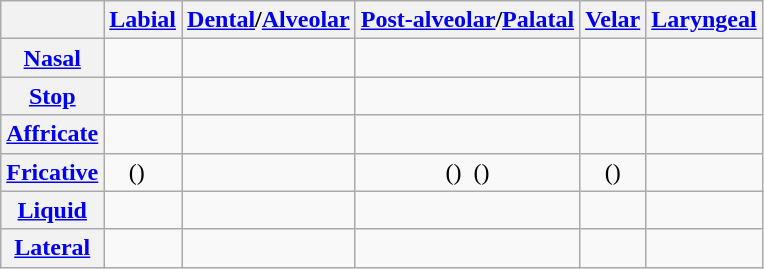<table class="wikitable">
<tr>
<th> </th>
<th><a href='#'>Labial</a></th>
<th><a href='#'>Dental</a>/<a href='#'>Alveolar</a></th>
<th><a href='#'>Post-alveolar</a>/<a href='#'>Palatal</a></th>
<th><a href='#'>Velar</a></th>
<th><a href='#'>Laryngeal</a></th>
</tr>
<tr align=center>
<th><a href='#'>Nasal</a></th>
<td></td>
<td></td>
<td></td>
<td></td>
<td></td>
</tr>
<tr align=center>
<th><a href='#'>Stop</a></th>
<td> </td>
<td> </td>
<td>  </td>
<td> </td>
<td></td>
</tr>
<tr align=center>
<th><a href='#'>Affricate</a></th>
<td> </td>
<td> </td>
<td></td>
<td> </td>
<td></td>
</tr>
<tr align=center>
<th><a href='#'>Fricative</a></th>
<td>()  </td>
<td> </td>
<td>()  ()</td>
<td>()</td>
<td></td>
</tr>
<tr align=center>
<th><a href='#'>Liquid</a></th>
<td> </td>
<td></td>
<td></td>
<td> </td>
<td></td>
</tr>
<tr align=center>
<th><a href='#'>Lateral</a></th>
<td> </td>
<td></td>
<td></td>
<td> </td>
<td></td>
</tr>
</table>
